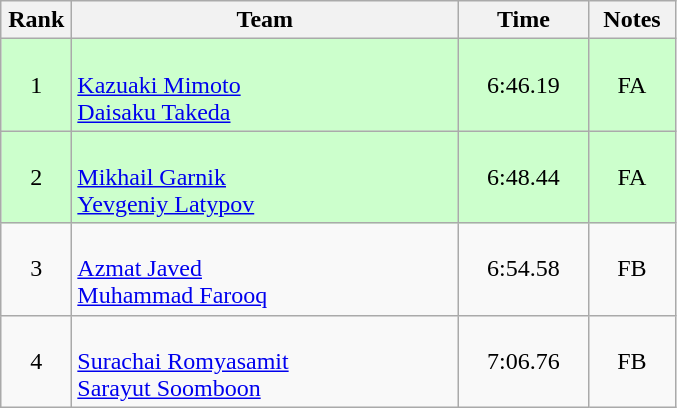<table class=wikitable style="text-align:center">
<tr>
<th width=40>Rank</th>
<th width=250>Team</th>
<th width=80>Time</th>
<th width=50>Notes</th>
</tr>
<tr bgcolor="ccffcc">
<td>1</td>
<td align=left><br><a href='#'>Kazuaki Mimoto</a><br><a href='#'>Daisaku Takeda</a></td>
<td>6:46.19</td>
<td>FA</td>
</tr>
<tr bgcolor="ccffcc">
<td>2</td>
<td align=left><br><a href='#'>Mikhail Garnik</a><br><a href='#'>Yevgeniy Latypov</a></td>
<td>6:48.44</td>
<td>FA</td>
</tr>
<tr>
<td>3</td>
<td align=left><br><a href='#'>Azmat Javed</a><br><a href='#'>Muhammad Farooq</a></td>
<td>6:54.58</td>
<td>FB</td>
</tr>
<tr>
<td>4</td>
<td align=left><br><a href='#'>Surachai Romyasamit</a><br><a href='#'>Sarayut Soomboon</a></td>
<td>7:06.76</td>
<td>FB</td>
</tr>
</table>
